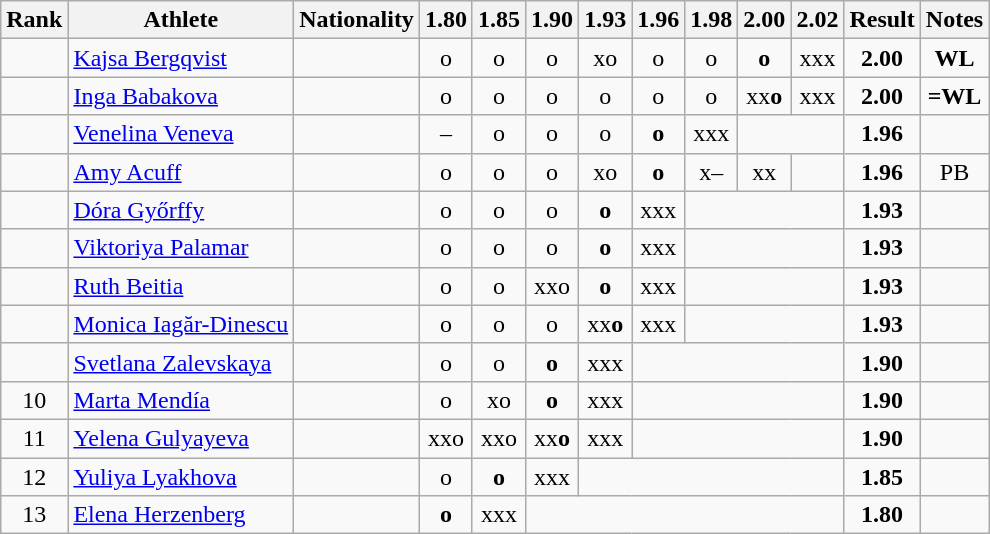<table class="wikitable sortable" style="text-align:center">
<tr>
<th>Rank</th>
<th>Athlete</th>
<th>Nationality</th>
<th>1.80</th>
<th>1.85</th>
<th>1.90</th>
<th>1.93</th>
<th>1.96</th>
<th>1.98</th>
<th>2.00</th>
<th>2.02</th>
<th>Result</th>
<th>Notes</th>
</tr>
<tr>
<td></td>
<td align="left"><a href='#'>Kajsa Bergqvist</a></td>
<td align=left></td>
<td>o</td>
<td>o</td>
<td>o</td>
<td>xo</td>
<td>o</td>
<td>o</td>
<td><strong>o</strong></td>
<td>xxx</td>
<td><strong>2.00</strong></td>
<td><strong>WL</strong></td>
</tr>
<tr>
<td></td>
<td align="left"><a href='#'>Inga Babakova</a></td>
<td align=left></td>
<td>o</td>
<td>o</td>
<td>o</td>
<td>o</td>
<td>o</td>
<td>o</td>
<td>xx<strong>o</strong></td>
<td>xxx</td>
<td><strong>2.00</strong></td>
<td><strong>=WL</strong></td>
</tr>
<tr>
<td></td>
<td align="left"><a href='#'>Venelina Veneva</a></td>
<td align=left></td>
<td>–</td>
<td>o</td>
<td>o</td>
<td>o</td>
<td><strong>o</strong></td>
<td>xxx</td>
<td colspan=2></td>
<td><strong>1.96</strong></td>
<td></td>
</tr>
<tr>
<td></td>
<td align="left"><a href='#'>Amy Acuff</a></td>
<td align=left></td>
<td>o</td>
<td>o</td>
<td>o</td>
<td>xo</td>
<td><strong>o</strong></td>
<td>x–</td>
<td>xx</td>
<td></td>
<td><strong>1.96</strong></td>
<td>PB</td>
</tr>
<tr>
<td></td>
<td align="left"><a href='#'>Dóra Győrffy</a></td>
<td align=left></td>
<td>o</td>
<td>o</td>
<td>o</td>
<td><strong>o</strong></td>
<td>xxx</td>
<td colspan=3></td>
<td><strong>1.93</strong></td>
<td></td>
</tr>
<tr>
<td></td>
<td align="left"><a href='#'>Viktoriya Palamar</a></td>
<td align=left></td>
<td>o</td>
<td>o</td>
<td>o</td>
<td><strong>o</strong></td>
<td>xxx</td>
<td colspan=3></td>
<td><strong>1.93</strong></td>
<td></td>
</tr>
<tr>
<td></td>
<td align="left"><a href='#'>Ruth Beitia</a></td>
<td align=left></td>
<td>o</td>
<td>o</td>
<td>xxo</td>
<td><strong>o</strong></td>
<td>xxx</td>
<td colspan=3></td>
<td><strong>1.93</strong></td>
<td></td>
</tr>
<tr>
<td></td>
<td align="left"><a href='#'>Monica Iagăr-Dinescu</a></td>
<td align=left></td>
<td>o</td>
<td>o</td>
<td>o</td>
<td>xx<strong>o</strong></td>
<td>xxx</td>
<td colspan=3></td>
<td><strong>1.93</strong></td>
<td></td>
</tr>
<tr>
<td></td>
<td align="left"><a href='#'>Svetlana Zalevskaya</a></td>
<td align=left></td>
<td>o</td>
<td>o</td>
<td><strong>o</strong></td>
<td>xxx</td>
<td colspan=4></td>
<td><strong>1.90</strong></td>
<td></td>
</tr>
<tr>
<td>10</td>
<td align="left"><a href='#'>Marta Mendía</a></td>
<td align=left></td>
<td>o</td>
<td>xo</td>
<td><strong>o</strong></td>
<td>xxx</td>
<td colspan=4></td>
<td><strong>1.90</strong></td>
<td></td>
</tr>
<tr>
<td>11</td>
<td align="left"><a href='#'>Yelena Gulyayeva</a></td>
<td align=left></td>
<td>xxo</td>
<td>xxo</td>
<td>xx<strong>o</strong></td>
<td>xxx</td>
<td colspan=4></td>
<td><strong>1.90</strong></td>
<td></td>
</tr>
<tr>
<td>12</td>
<td align="left"><a href='#'>Yuliya Lyakhova</a></td>
<td align=left></td>
<td>o</td>
<td><strong>o</strong></td>
<td>xxx</td>
<td colspan=5></td>
<td><strong>1.85</strong></td>
<td></td>
</tr>
<tr>
<td>13</td>
<td align="left"><a href='#'>Elena Herzenberg</a></td>
<td align=left></td>
<td><strong>o</strong></td>
<td>xxx</td>
<td colspan=6></td>
<td><strong>1.80</strong></td>
<td></td>
</tr>
</table>
